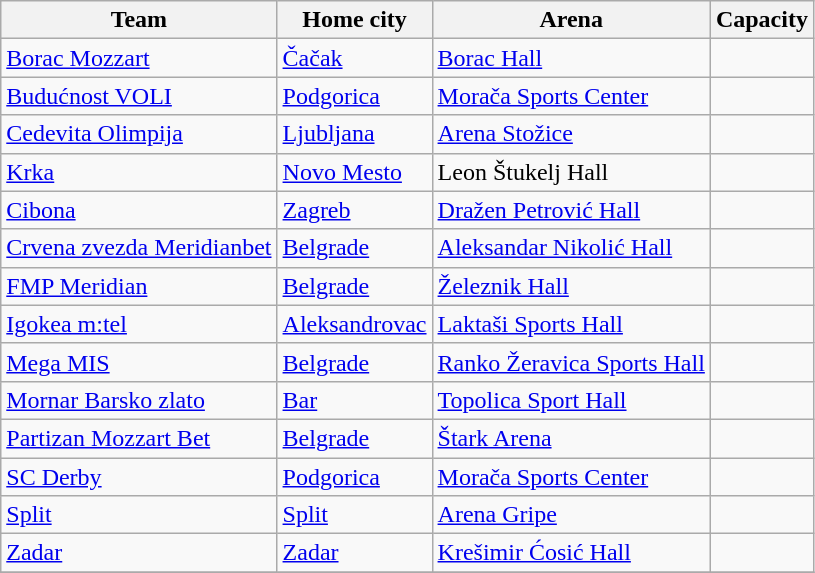<table class="wikitable sortable">
<tr>
<th>Team</th>
<th>Home city</th>
<th>Arena</th>
<th>Capacity</th>
</tr>
<tr>
<td> <a href='#'>Borac Mozzart</a></td>
<td><a href='#'>Čačak</a></td>
<td><a href='#'>Borac Hall</a></td>
<td style="text-align:center"></td>
</tr>
<tr>
<td> <a href='#'>Budućnost VOLI</a></td>
<td><a href='#'>Podgorica</a></td>
<td><a href='#'>Morača Sports Center</a></td>
<td style="text-align:center"></td>
</tr>
<tr>
<td> <a href='#'>Cedevita Olimpija</a></td>
<td><a href='#'>Ljubljana</a></td>
<td><a href='#'>Arena Stožice</a></td>
<td style="text-align:center"></td>
</tr>
<tr>
<td> <a href='#'>Krka</a></td>
<td><a href='#'>Novo Mesto</a></td>
<td>Leon Štukelj Hall</td>
<td style="text-align:center"></td>
</tr>
<tr>
<td> <a href='#'>Cibona</a></td>
<td><a href='#'>Zagreb</a></td>
<td><a href='#'>Dražen Petrović Hall</a></td>
<td style="text-align:center"></td>
</tr>
<tr>
<td> <a href='#'>Crvena zvezda Meridianbet</a></td>
<td><a href='#'>Belgrade</a></td>
<td><a href='#'>Aleksandar Nikolić Hall</a></td>
<td style="text-align:center"></td>
</tr>
<tr>
<td> <a href='#'>FMP Meridian</a></td>
<td><a href='#'>Belgrade</a></td>
<td><a href='#'>Železnik Hall</a></td>
<td style="text-align:center"></td>
</tr>
<tr>
<td> <a href='#'>Igokea m:tel</a></td>
<td><a href='#'>Aleksandrovac</a></td>
<td><a href='#'>Laktaši Sports Hall</a></td>
<td style="text-align:center"></td>
</tr>
<tr>
<td> <a href='#'>Mega MIS</a></td>
<td><a href='#'>Belgrade</a></td>
<td><a href='#'>Ranko Žeravica Sports Hall</a></td>
<td style="text-align:center"></td>
</tr>
<tr>
<td> <a href='#'>Mornar Barsko zlato</a></td>
<td><a href='#'>Bar</a></td>
<td><a href='#'>Topolica Sport Hall</a></td>
<td style="text-align:center"></td>
</tr>
<tr>
<td> <a href='#'>Partizan Mozzart Bet</a></td>
<td><a href='#'>Belgrade</a></td>
<td><a href='#'>Štark Arena</a></td>
<td style="text-align:center"></td>
</tr>
<tr>
<td> <a href='#'>SC Derby</a></td>
<td><a href='#'>Podgorica</a></td>
<td><a href='#'>Morača Sports Center</a></td>
<td style="text-align:center"></td>
</tr>
<tr>
<td> <a href='#'>Split</a></td>
<td><a href='#'>Split</a></td>
<td><a href='#'>Arena Gripe</a></td>
<td style="text-align:center"></td>
</tr>
<tr>
<td> <a href='#'>Zadar</a></td>
<td><a href='#'>Zadar</a></td>
<td><a href='#'>Krešimir Ćosić Hall</a></td>
<td style="text-align:center"></td>
</tr>
<tr>
</tr>
</table>
